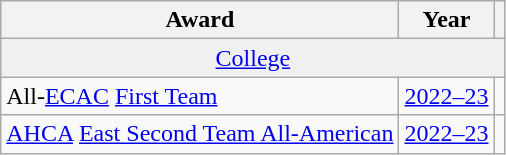<table class="wikitable">
<tr>
<th>Award</th>
<th>Year</th>
<th></th>
</tr>
<tr align=center bgcolor=f0f0f0>
<td colspan="3"><a href='#'>College</a></td>
</tr>
<tr>
<td>All-<a href='#'>ECAC</a> <a href='#'>First Team</a></td>
<td><a href='#'>2022–23</a></td>
<td></td>
</tr>
<tr>
<td><a href='#'>AHCA</a> <a href='#'>East Second Team All-American</a></td>
<td><a href='#'>2022–23</a></td>
<td></td>
</tr>
</table>
